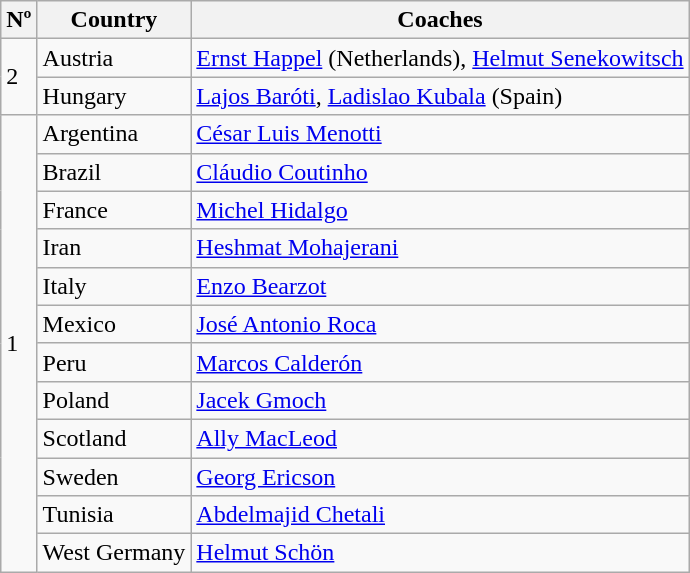<table class="wikitable">
<tr>
<th>Nº</th>
<th>Country</th>
<th>Coaches</th>
</tr>
<tr>
<td rowspan="2">2</td>
<td> Austria</td>
<td><a href='#'>Ernst Happel</a> (Netherlands), <a href='#'>Helmut Senekowitsch</a></td>
</tr>
<tr>
<td> Hungary</td>
<td><a href='#'>Lajos Baróti</a>, <a href='#'>Ladislao Kubala</a> (Spain)</td>
</tr>
<tr>
<td rowspan="12">1</td>
<td> Argentina</td>
<td><a href='#'>César Luis Menotti</a></td>
</tr>
<tr>
<td> Brazil</td>
<td><a href='#'>Cláudio Coutinho</a></td>
</tr>
<tr>
<td> France</td>
<td><a href='#'>Michel Hidalgo</a></td>
</tr>
<tr>
<td> Iran</td>
<td><a href='#'>Heshmat Mohajerani</a></td>
</tr>
<tr>
<td> Italy</td>
<td><a href='#'>Enzo Bearzot</a></td>
</tr>
<tr>
<td> Mexico</td>
<td><a href='#'>José Antonio Roca</a></td>
</tr>
<tr>
<td> Peru</td>
<td><a href='#'>Marcos Calderón</a></td>
</tr>
<tr>
<td> Poland</td>
<td><a href='#'>Jacek Gmoch</a></td>
</tr>
<tr>
<td> Scotland</td>
<td><a href='#'>Ally MacLeod</a></td>
</tr>
<tr>
<td> Sweden</td>
<td><a href='#'>Georg Ericson</a></td>
</tr>
<tr>
<td> Tunisia</td>
<td><a href='#'>Abdelmajid Chetali</a></td>
</tr>
<tr>
<td> West Germany</td>
<td><a href='#'>Helmut Schön</a></td>
</tr>
</table>
